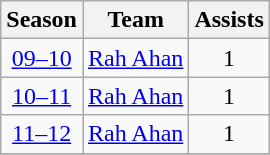<table class="wikitable" style="text-align: center;">
<tr>
<th>Season</th>
<th>Team</th>
<th>Assists</th>
</tr>
<tr>
<td><a href='#'>09–10</a></td>
<td align="left"><a href='#'>Rah Ahan</a></td>
<td>1</td>
</tr>
<tr>
<td><a href='#'>10–11</a></td>
<td align="left"><a href='#'>Rah Ahan</a></td>
<td>1</td>
</tr>
<tr>
<td><a href='#'>11–12</a></td>
<td align="left"><a href='#'>Rah Ahan</a></td>
<td>1</td>
</tr>
<tr>
</tr>
</table>
